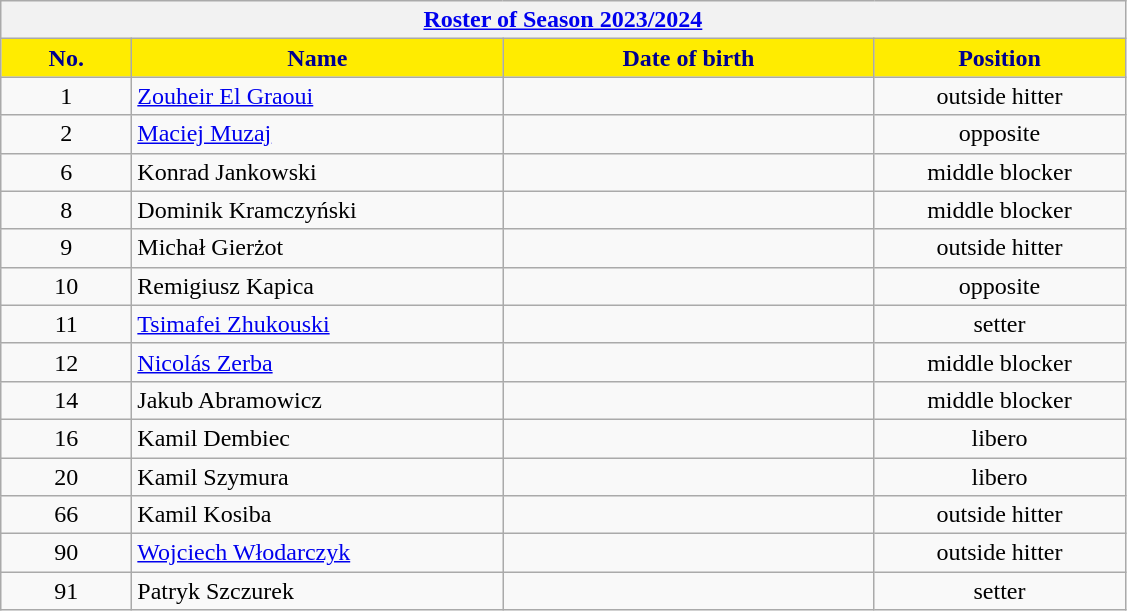<table class="wikitable collapsible collapsed" style="font-size:100%; text-align:center;">
<tr>
<th colspan=5 style="width:30em"><a href='#'>Roster of Season 2023/2024</a></th>
</tr>
<tr>
<th style="width:5em; color:#000090; background-color:#FFEC00">No.</th>
<th style="width:15em; color:#000090; background-color:#FFEC00">Name</th>
<th style="width:15em; color:#000090; background-color:#FFEC00">Date of birth</th>
<th style="width:10em; color:#000090; background-color:#FFEC00">Position</th>
</tr>
<tr>
<td>1</td>
<td align=left> <a href='#'>Zouheir El Graoui</a></td>
<td align=right></td>
<td>outside hitter</td>
</tr>
<tr>
<td>2</td>
<td align=left> <a href='#'>Maciej Muzaj</a></td>
<td align=right></td>
<td>opposite</td>
</tr>
<tr>
<td>6</td>
<td align=left> Konrad Jankowski</td>
<td align=right></td>
<td>middle blocker</td>
</tr>
<tr>
<td>8</td>
<td align=left> Dominik Kramczyński</td>
<td align=right></td>
<td>middle blocker</td>
</tr>
<tr>
<td>9</td>
<td align=left> Michał Gierżot</td>
<td align=right></td>
<td>outside hitter</td>
</tr>
<tr>
<td>10</td>
<td align=left> Remigiusz Kapica</td>
<td align=right></td>
<td>opposite</td>
</tr>
<tr>
<td>11</td>
<td align=left> <a href='#'>Tsimafei Zhukouski</a></td>
<td align=right></td>
<td>setter</td>
</tr>
<tr>
<td>12</td>
<td align=left> <a href='#'>Nicolás Zerba</a></td>
<td align=right></td>
<td>middle blocker</td>
</tr>
<tr>
<td>14</td>
<td align=left> Jakub Abramowicz</td>
<td align=right></td>
<td>middle blocker</td>
</tr>
<tr>
<td>16</td>
<td align=left> Kamil Dembiec</td>
<td align=right></td>
<td>libero</td>
</tr>
<tr>
<td>20</td>
<td align=left> Kamil Szymura</td>
<td align=right></td>
<td>libero</td>
</tr>
<tr>
<td>66</td>
<td align=left> Kamil Kosiba</td>
<td align=right></td>
<td>outside hitter</td>
</tr>
<tr>
<td>90</td>
<td align=left> <a href='#'>Wojciech Włodarczyk</a></td>
<td align=right></td>
<td>outside hitter</td>
</tr>
<tr>
<td>91</td>
<td align=left> Patryk Szczurek</td>
<td align=right></td>
<td>setter</td>
</tr>
</table>
